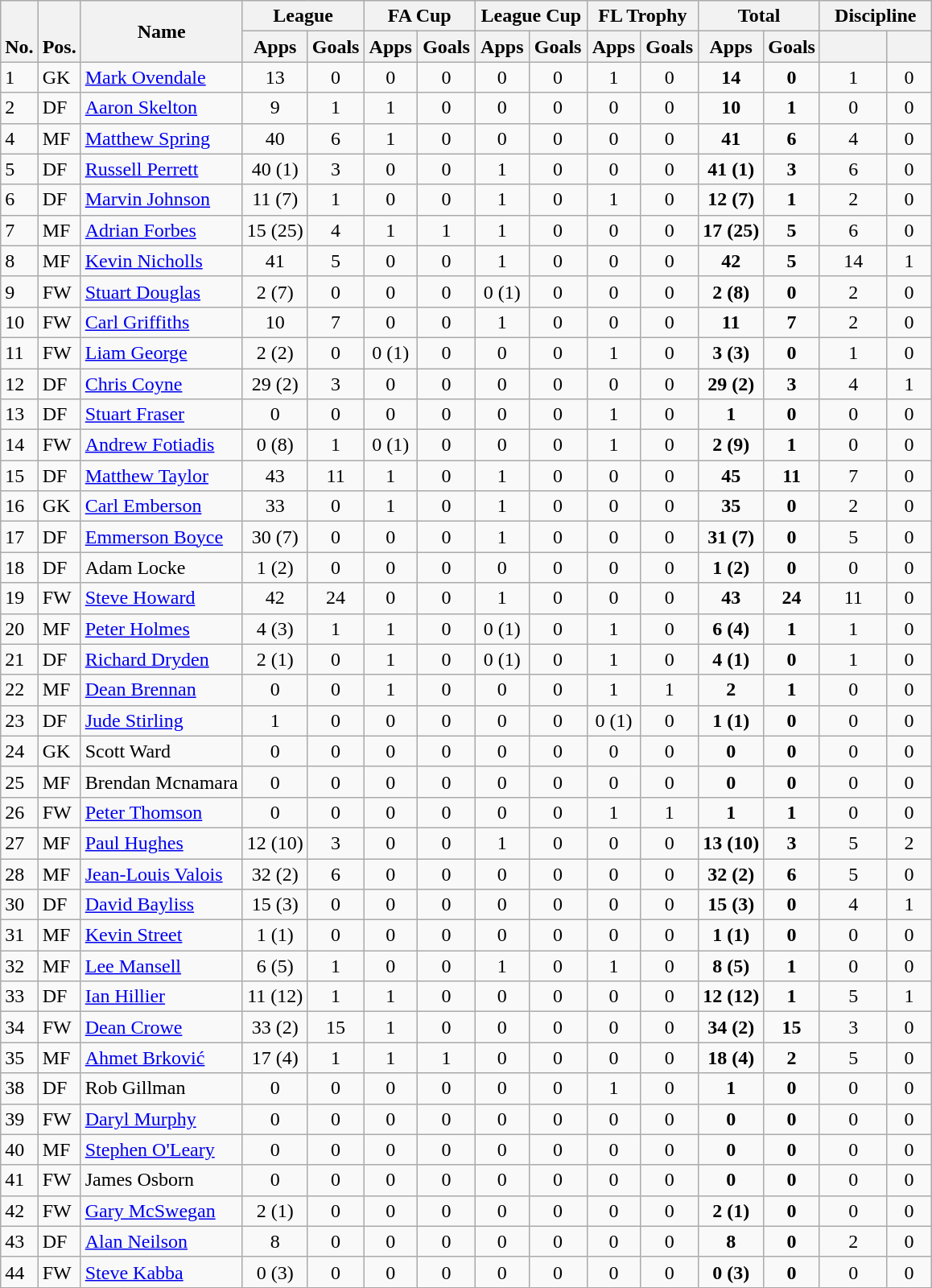<table class="wikitable" style="text-align:center">
<tr>
<th rowspan="2" valign="bottom">No.</th>
<th rowspan="2" valign="bottom">Pos.</th>
<th rowspan="2">Name</th>
<th colspan="2" width="85">League</th>
<th colspan="2" width="85">FA Cup</th>
<th colspan="2" width="85">League Cup</th>
<th colspan="2" width="85">FL Trophy</th>
<th colspan="2" width="85">Total</th>
<th colspan="2" width="85">Discipline</th>
</tr>
<tr>
<th>Apps</th>
<th>Goals</th>
<th>Apps</th>
<th>Goals</th>
<th>Apps</th>
<th>Goals</th>
<th>Apps</th>
<th>Goals</th>
<th>Apps</th>
<th>Goals</th>
<th></th>
<th></th>
</tr>
<tr>
<td align="left">1</td>
<td align="left">GK</td>
<td align="left"> <a href='#'>Mark Ovendale</a></td>
<td>13</td>
<td>0</td>
<td>0</td>
<td>0</td>
<td>0</td>
<td>0</td>
<td>1</td>
<td>0</td>
<td><strong>14</strong></td>
<td><strong>0</strong></td>
<td>1</td>
<td>0</td>
</tr>
<tr>
<td align="left">2</td>
<td align="left">DF</td>
<td align="left"> <a href='#'>Aaron Skelton</a></td>
<td>9</td>
<td>1</td>
<td>1</td>
<td>0</td>
<td>0</td>
<td>0</td>
<td>0</td>
<td>0</td>
<td><strong>10</strong></td>
<td><strong>1</strong></td>
<td>0</td>
<td>0</td>
</tr>
<tr>
<td align="left">4</td>
<td align="left">MF</td>
<td align="left"> <a href='#'>Matthew Spring</a></td>
<td>40</td>
<td>6</td>
<td>1</td>
<td>0</td>
<td>0</td>
<td>0</td>
<td>0</td>
<td>0</td>
<td><strong>41</strong></td>
<td><strong>6</strong></td>
<td>4</td>
<td>0</td>
</tr>
<tr>
<td align="left">5</td>
<td align="left">DF</td>
<td align="left"> <a href='#'>Russell Perrett</a></td>
<td>40 (1)</td>
<td>3</td>
<td>0</td>
<td>0</td>
<td>1</td>
<td>0</td>
<td>0</td>
<td>0</td>
<td><strong>41 (1)</strong></td>
<td><strong>3</strong></td>
<td>6</td>
<td>0</td>
</tr>
<tr>
<td align="left">6</td>
<td align="left">DF</td>
<td align="left"> <a href='#'>Marvin Johnson</a></td>
<td>11 (7)</td>
<td>1</td>
<td>0</td>
<td>0</td>
<td>1</td>
<td>0</td>
<td>1</td>
<td>0</td>
<td><strong>12 (7)</strong></td>
<td><strong>1</strong></td>
<td>2</td>
<td>0</td>
</tr>
<tr>
<td align="left">7</td>
<td align="left">MF</td>
<td align="left"> <a href='#'>Adrian Forbes</a></td>
<td>15 (25)</td>
<td>4</td>
<td>1</td>
<td>1</td>
<td>1</td>
<td>0</td>
<td>0</td>
<td>0</td>
<td><strong>17 (25)</strong></td>
<td><strong>5</strong></td>
<td>6</td>
<td>0</td>
</tr>
<tr>
<td align="left">8</td>
<td align="left">MF</td>
<td align="left"> <a href='#'>Kevin Nicholls</a></td>
<td>41</td>
<td>5</td>
<td>0</td>
<td>0</td>
<td>1</td>
<td>0</td>
<td>0</td>
<td>0</td>
<td><strong>42</strong></td>
<td><strong>5</strong></td>
<td>14</td>
<td>1</td>
</tr>
<tr>
<td align="left">9</td>
<td align="left">FW</td>
<td align="left"> <a href='#'>Stuart Douglas</a></td>
<td>2 (7)</td>
<td>0</td>
<td>0</td>
<td>0</td>
<td>0 (1)</td>
<td>0</td>
<td>0</td>
<td>0</td>
<td><strong>2 (8)</strong></td>
<td><strong>0</strong></td>
<td>2</td>
<td>0</td>
</tr>
<tr>
<td align="left">10</td>
<td align="left">FW</td>
<td align="left"> <a href='#'>Carl Griffiths</a></td>
<td>10</td>
<td>7</td>
<td>0</td>
<td>0</td>
<td>1</td>
<td>0</td>
<td>0</td>
<td>0</td>
<td><strong>11</strong></td>
<td><strong>7</strong></td>
<td>2</td>
<td>0</td>
</tr>
<tr>
<td align="left">11</td>
<td align="left">FW</td>
<td align="left"> <a href='#'>Liam George</a></td>
<td>2 (2)</td>
<td>0</td>
<td>0 (1)</td>
<td>0</td>
<td>0</td>
<td>0</td>
<td>1</td>
<td>0</td>
<td><strong>3 (3)</strong></td>
<td><strong>0</strong></td>
<td>1</td>
<td>0</td>
</tr>
<tr>
<td align="left">12</td>
<td align="left">DF</td>
<td align="left"> <a href='#'>Chris Coyne</a></td>
<td>29 (2)</td>
<td>3</td>
<td>0</td>
<td>0</td>
<td>0</td>
<td>0</td>
<td>0</td>
<td>0</td>
<td><strong>29 (2)</strong></td>
<td><strong>3</strong></td>
<td>4</td>
<td>1</td>
</tr>
<tr>
<td align="left">13</td>
<td align="left">DF</td>
<td align="left"> <a href='#'>Stuart Fraser</a></td>
<td>0</td>
<td>0</td>
<td>0</td>
<td>0</td>
<td>0</td>
<td>0</td>
<td>1</td>
<td>0</td>
<td><strong>1</strong></td>
<td><strong>0</strong></td>
<td>0</td>
<td>0</td>
</tr>
<tr>
<td align="left">14</td>
<td align="left">FW</td>
<td align="left"> <a href='#'>Andrew Fotiadis</a></td>
<td>0 (8)</td>
<td>1</td>
<td>0 (1)</td>
<td>0</td>
<td>0</td>
<td>0</td>
<td>1</td>
<td>0</td>
<td><strong>2 (9)</strong></td>
<td><strong>1</strong></td>
<td>0</td>
<td>0</td>
</tr>
<tr>
<td align="left">15</td>
<td align="left">DF</td>
<td align="left"> <a href='#'>Matthew Taylor</a></td>
<td>43</td>
<td>11</td>
<td>1</td>
<td>0</td>
<td>1</td>
<td>0</td>
<td>0</td>
<td>0</td>
<td><strong>45</strong></td>
<td><strong>11</strong></td>
<td>7</td>
<td>0</td>
</tr>
<tr>
<td align="left">16</td>
<td align="left">GK</td>
<td align="left"> <a href='#'>Carl Emberson</a></td>
<td>33</td>
<td>0</td>
<td>1</td>
<td>0</td>
<td>1</td>
<td>0</td>
<td>0</td>
<td>0</td>
<td><strong>35</strong></td>
<td><strong>0</strong></td>
<td>2</td>
<td>0</td>
</tr>
<tr>
<td align="left">17</td>
<td align="left">DF</td>
<td align="left"> <a href='#'>Emmerson Boyce</a></td>
<td>30 (7)</td>
<td>0</td>
<td>0</td>
<td>0</td>
<td>1</td>
<td>0</td>
<td>0</td>
<td>0</td>
<td><strong>31 (7)</strong></td>
<td><strong>0</strong></td>
<td>5</td>
<td>0</td>
</tr>
<tr>
<td align="left">18</td>
<td align="left">DF</td>
<td align="left"> Adam Locke</td>
<td>1 (2)</td>
<td>0</td>
<td>0</td>
<td>0</td>
<td>0</td>
<td>0</td>
<td>0</td>
<td>0</td>
<td><strong>1 (2)</strong></td>
<td><strong>0</strong></td>
<td>0</td>
<td>0</td>
</tr>
<tr>
<td align="left">19</td>
<td align="left">FW</td>
<td align="left"> <a href='#'>Steve Howard</a></td>
<td>42</td>
<td>24</td>
<td>0</td>
<td>0</td>
<td>1</td>
<td>0</td>
<td>0</td>
<td>0</td>
<td><strong>43</strong></td>
<td><strong>24</strong></td>
<td>11</td>
<td>0</td>
</tr>
<tr>
<td align="left">20</td>
<td align="left">MF</td>
<td align="left"> <a href='#'>Peter Holmes</a></td>
<td>4 (3)</td>
<td>1</td>
<td>1</td>
<td>0</td>
<td>0 (1)</td>
<td>0</td>
<td>1</td>
<td>0</td>
<td><strong>6 (4)</strong></td>
<td><strong>1</strong></td>
<td>1</td>
<td>0</td>
</tr>
<tr>
<td align="left">21</td>
<td align="left">DF</td>
<td align="left"> <a href='#'>Richard Dryden</a></td>
<td>2 (1)</td>
<td>0</td>
<td>1</td>
<td>0</td>
<td>0 (1)</td>
<td>0</td>
<td>1</td>
<td>0</td>
<td><strong>4 (1)</strong></td>
<td><strong>0</strong></td>
<td>1</td>
<td>0</td>
</tr>
<tr>
<td align="left">22</td>
<td align="left">MF</td>
<td align="left"> <a href='#'>Dean Brennan</a></td>
<td>0</td>
<td>0</td>
<td>1</td>
<td>0</td>
<td>0</td>
<td>0</td>
<td>1</td>
<td>1</td>
<td><strong>2</strong></td>
<td><strong>1</strong></td>
<td>0</td>
<td>0</td>
</tr>
<tr>
<td align="left">23</td>
<td align="left">DF</td>
<td align="left"> <a href='#'>Jude Stirling</a></td>
<td>1</td>
<td>0</td>
<td>0</td>
<td>0</td>
<td>0</td>
<td>0</td>
<td>0 (1)</td>
<td>0</td>
<td><strong>1 (1)</strong></td>
<td><strong>0</strong></td>
<td>0</td>
<td>0</td>
</tr>
<tr>
<td align="left">24</td>
<td align="left">GK</td>
<td align="left"> Scott Ward</td>
<td>0</td>
<td>0</td>
<td>0</td>
<td>0</td>
<td>0</td>
<td>0</td>
<td>0</td>
<td>0</td>
<td><strong>0</strong></td>
<td><strong>0</strong></td>
<td>0</td>
<td>0</td>
</tr>
<tr>
<td align="left">25</td>
<td align="left">MF</td>
<td align="left"> Brendan Mcnamara</td>
<td>0</td>
<td>0</td>
<td>0</td>
<td>0</td>
<td>0</td>
<td>0</td>
<td>0</td>
<td>0</td>
<td><strong>0</strong></td>
<td><strong>0</strong></td>
<td>0</td>
<td>0</td>
</tr>
<tr>
<td align="left">26</td>
<td align="left">FW</td>
<td align="left"> <a href='#'>Peter Thomson</a></td>
<td>0</td>
<td>0</td>
<td>0</td>
<td>0</td>
<td>0</td>
<td>0</td>
<td>1</td>
<td>1</td>
<td><strong>1</strong></td>
<td><strong>1</strong></td>
<td>0</td>
<td>0</td>
</tr>
<tr>
<td align="left">27</td>
<td align="left">MF</td>
<td align="left"> <a href='#'>Paul Hughes</a></td>
<td>12 (10)</td>
<td>3</td>
<td>0</td>
<td>0</td>
<td>1</td>
<td>0</td>
<td>0</td>
<td>0</td>
<td><strong>13 (10)</strong></td>
<td><strong>3</strong></td>
<td>5</td>
<td>2</td>
</tr>
<tr>
<td align="left">28</td>
<td align="left">MF</td>
<td align="left"> <a href='#'>Jean-Louis Valois</a></td>
<td>32 (2)</td>
<td>6</td>
<td>0</td>
<td>0</td>
<td>0</td>
<td>0</td>
<td>0</td>
<td>0</td>
<td><strong>32 (2)</strong></td>
<td><strong>6</strong></td>
<td>5</td>
<td>0</td>
</tr>
<tr>
<td align="left">30</td>
<td align="left">DF</td>
<td align="left"> <a href='#'>David Bayliss</a></td>
<td>15 (3)</td>
<td>0</td>
<td>0</td>
<td>0</td>
<td>0</td>
<td>0</td>
<td>0</td>
<td>0</td>
<td><strong>15 (3)</strong></td>
<td><strong>0</strong></td>
<td>4</td>
<td>1</td>
</tr>
<tr>
<td align="left">31</td>
<td align="left">MF</td>
<td align="left"> <a href='#'>Kevin Street</a></td>
<td>1 (1)</td>
<td>0</td>
<td>0</td>
<td>0</td>
<td>0</td>
<td>0</td>
<td>0</td>
<td>0</td>
<td><strong>1 (1)</strong></td>
<td><strong>0</strong></td>
<td>0</td>
<td>0</td>
</tr>
<tr>
<td align="left">32</td>
<td align="left">MF</td>
<td align="left"> <a href='#'>Lee Mansell</a></td>
<td>6 (5)</td>
<td>1</td>
<td>0</td>
<td>0</td>
<td>1</td>
<td>0</td>
<td>1</td>
<td>0</td>
<td><strong>8 (5)</strong></td>
<td><strong>1</strong></td>
<td>0</td>
<td>0</td>
</tr>
<tr>
<td align="left">33</td>
<td align="left">DF</td>
<td align="left"> <a href='#'>Ian Hillier</a></td>
<td>11 (12)</td>
<td>1</td>
<td>1</td>
<td>0</td>
<td>0</td>
<td>0</td>
<td>0</td>
<td>0</td>
<td><strong>12 (12)</strong></td>
<td><strong>1</strong></td>
<td>5</td>
<td>1</td>
</tr>
<tr>
<td align="left">34</td>
<td align="left">FW</td>
<td align="left"> <a href='#'>Dean Crowe</a></td>
<td>33 (2)</td>
<td>15</td>
<td>1</td>
<td>0</td>
<td>0</td>
<td>0</td>
<td>0</td>
<td>0</td>
<td><strong>34 (2)</strong></td>
<td><strong>15</strong></td>
<td>3</td>
<td>0</td>
</tr>
<tr>
<td align="left">35</td>
<td align="left">MF</td>
<td align="left"> <a href='#'>Ahmet Brković</a></td>
<td>17 (4)</td>
<td>1</td>
<td>1</td>
<td>1</td>
<td>0</td>
<td>0</td>
<td>0</td>
<td>0</td>
<td><strong>18 (4)</strong></td>
<td><strong>2</strong></td>
<td>5</td>
<td>0</td>
</tr>
<tr>
<td align="left">38</td>
<td align="left">DF</td>
<td align="left"> Rob Gillman</td>
<td>0</td>
<td>0</td>
<td>0</td>
<td>0</td>
<td>0</td>
<td>0</td>
<td>1</td>
<td>0</td>
<td><strong>1</strong></td>
<td><strong>0</strong></td>
<td>0</td>
<td>0</td>
</tr>
<tr>
<td align="left">39</td>
<td align="left">FW</td>
<td align="left"> <a href='#'>Daryl Murphy</a></td>
<td>0</td>
<td>0</td>
<td>0</td>
<td>0</td>
<td>0</td>
<td>0</td>
<td>0</td>
<td>0</td>
<td><strong>0</strong></td>
<td><strong>0</strong></td>
<td>0</td>
<td>0</td>
</tr>
<tr>
<td align="left">40</td>
<td align="left">MF</td>
<td align="left"> <a href='#'>Stephen O'Leary</a></td>
<td>0</td>
<td>0</td>
<td>0</td>
<td>0</td>
<td>0</td>
<td>0</td>
<td>0</td>
<td>0</td>
<td><strong>0</strong></td>
<td><strong>0</strong></td>
<td>0</td>
<td>0</td>
</tr>
<tr>
<td align="left">41</td>
<td align="left">FW</td>
<td align="left"> James Osborn</td>
<td>0</td>
<td>0</td>
<td>0</td>
<td>0</td>
<td>0</td>
<td>0</td>
<td>0</td>
<td>0</td>
<td><strong>0</strong></td>
<td><strong>0</strong></td>
<td>0</td>
<td>0</td>
</tr>
<tr>
<td align="left">42</td>
<td align="left">FW</td>
<td align="left"> <a href='#'>Gary McSwegan</a></td>
<td>2 (1)</td>
<td>0</td>
<td>0</td>
<td>0</td>
<td>0</td>
<td>0</td>
<td>0</td>
<td>0</td>
<td><strong>2 (1)</strong></td>
<td><strong>0</strong></td>
<td>0</td>
<td>0</td>
</tr>
<tr>
<td align="left">43</td>
<td align="left">DF</td>
<td align="left"> <a href='#'>Alan Neilson</a></td>
<td>8</td>
<td>0</td>
<td>0</td>
<td>0</td>
<td>0</td>
<td>0</td>
<td>0</td>
<td>0</td>
<td><strong>8</strong></td>
<td><strong>0</strong></td>
<td>2</td>
<td>0</td>
</tr>
<tr>
<td align="left">44</td>
<td align="left">FW</td>
<td align="left"> <a href='#'>Steve Kabba</a></td>
<td>0 (3)</td>
<td>0</td>
<td>0</td>
<td>0</td>
<td>0</td>
<td>0</td>
<td>0</td>
<td>0</td>
<td><strong>0 (3)</strong></td>
<td><strong>0</strong></td>
<td>0</td>
<td>0</td>
</tr>
</table>
